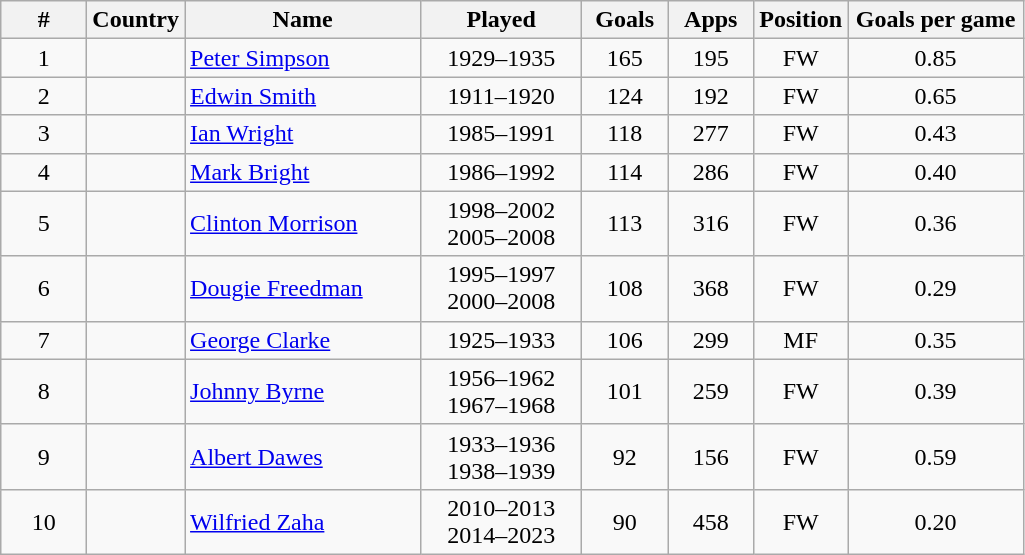<table class="wikitable sortable" style="text-align:center;">
<tr>
<th width=50px>#</th>
<th style="width:50px;">Country</th>
<th style="width:150px;">Name</th>
<th style="width:100px;">Played</th>
<th width=50px>Goals</th>
<th width=50px>Apps</th>
<th width=50px>Position</th>
<th style="width:110px;">Goals per game</th>
</tr>
<tr>
<td>1</td>
<td></td>
<td style="text-align:left;"><a href='#'>Peter Simpson</a></td>
<td>1929–1935</td>
<td>165</td>
<td>195</td>
<td>FW</td>
<td>0.85</td>
</tr>
<tr>
<td>2</td>
<td></td>
<td style="text-align:left;"><a href='#'>Edwin Smith</a></td>
<td>1911–1920</td>
<td>124</td>
<td>192</td>
<td>FW</td>
<td>0.65</td>
</tr>
<tr>
<td>3</td>
<td></td>
<td style="text-align:left;"><a href='#'>Ian Wright</a></td>
<td>1985–1991</td>
<td>118</td>
<td>277</td>
<td>FW</td>
<td>0.43</td>
</tr>
<tr>
<td>4</td>
<td></td>
<td style="text-align:left;"><a href='#'>Mark Bright</a></td>
<td>1986–1992</td>
<td>114</td>
<td>286</td>
<td>FW</td>
<td>0.40</td>
</tr>
<tr>
<td>5</td>
<td></td>
<td style="text-align:left;"><a href='#'>Clinton Morrison</a></td>
<td>1998–2002<br>2005–2008</td>
<td>113</td>
<td>316</td>
<td>FW</td>
<td>0.36</td>
</tr>
<tr>
<td>6</td>
<td></td>
<td style="text-align:left;"><a href='#'>Dougie Freedman</a></td>
<td>1995–1997<br>2000–2008</td>
<td>108</td>
<td>368</td>
<td>FW</td>
<td>0.29</td>
</tr>
<tr>
<td>7</td>
<td></td>
<td style="text-align:left;"><a href='#'>George Clarke</a></td>
<td>1925–1933</td>
<td>106</td>
<td>299</td>
<td>MF</td>
<td>0.35</td>
</tr>
<tr>
<td>8</td>
<td></td>
<td style="text-align:left;"><a href='#'>Johnny Byrne</a></td>
<td>1956–1962<br>1967–1968</td>
<td>101</td>
<td>259</td>
<td>FW</td>
<td>0.39</td>
</tr>
<tr>
<td>9</td>
<td></td>
<td style="text-align:left;"><a href='#'>Albert Dawes</a></td>
<td>1933–1936<br>1938–1939</td>
<td>92</td>
<td>156</td>
<td>FW</td>
<td>0.59</td>
</tr>
<tr>
<td>10</td>
<td></td>
<td style="text-align:left;"><a href='#'>Wilfried Zaha</a></td>
<td>2010–2013<br>2014–2023</td>
<td>90</td>
<td>458</td>
<td>FW</td>
<td>0.20</td>
</tr>
</table>
